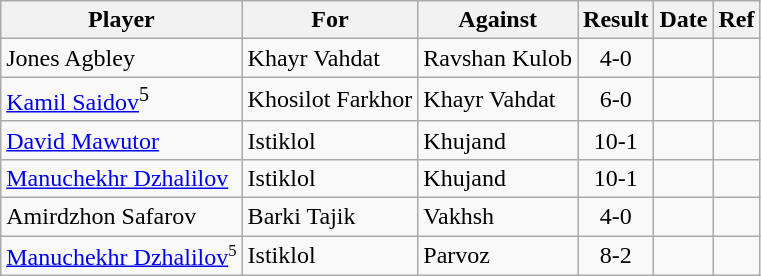<table class="wikitable sortable">
<tr>
<th>Player</th>
<th>For</th>
<th>Against</th>
<th style="text-align:center">Result</th>
<th>Date</th>
<th>Ref</th>
</tr>
<tr>
<td> Jones Agbley</td>
<td>Khayr Vahdat</td>
<td>Ravshan Kulob</td>
<td style="text-align:center;">4-0</td>
<td></td>
<td></td>
</tr>
<tr>
<td> <a href='#'>Kamil Saidov</a><sup>5</sup></td>
<td>Khosilot Farkhor</td>
<td>Khayr Vahdat</td>
<td style="text-align:center;">6-0</td>
<td></td>
<td></td>
</tr>
<tr>
<td> <a href='#'>David Mawutor</a></td>
<td>Istiklol</td>
<td>Khujand</td>
<td style="text-align:center;">10-1</td>
<td></td>
<td></td>
</tr>
<tr>
<td> <a href='#'>Manuchekhr Dzhalilov</a></td>
<td>Istiklol</td>
<td>Khujand</td>
<td style="text-align:center;">10-1</td>
<td></td>
<td></td>
</tr>
<tr>
<td> Amirdzhon Safarov</td>
<td>Barki Tajik</td>
<td>Vakhsh</td>
<td style="text-align:center;">4-0</td>
<td></td>
<td></td>
</tr>
<tr>
<td> <a href='#'>Manuchekhr Dzhalilov</a><small><sup>5</sup></small></td>
<td>Istiklol</td>
<td>Parvoz</td>
<td style="text-align:center;">8-2</td>
<td></td>
<td></td>
</tr>
</table>
